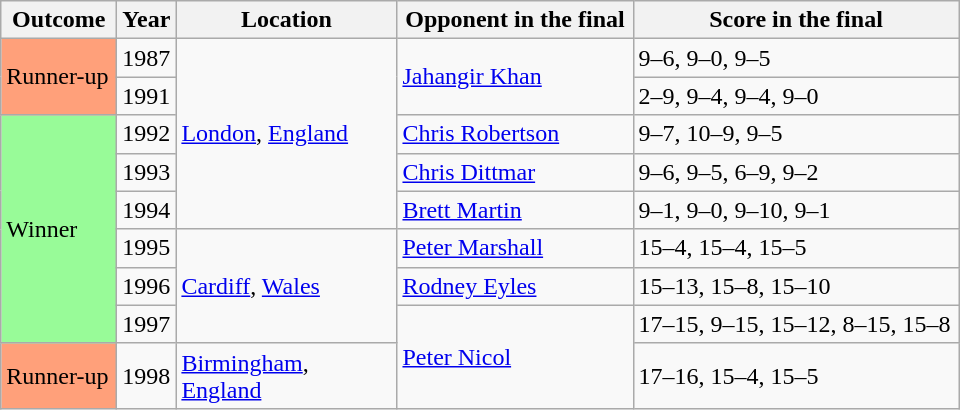<table class="sortable wikitable">
<tr>
<th width="70">Outcome</th>
<th width="30">Year</th>
<th width="140">Location</th>
<th width="150">Opponent in the final</th>
<th width="210">Score in the final</th>
</tr>
<tr>
<td rowspan="2" bgcolor="ffa07a">Runner-up</td>
<td>1987</td>
<td rowspan="5"><a href='#'>London</a>, <a href='#'>England</a></td>
<td rowspan="2"> <a href='#'>Jahangir Khan</a></td>
<td>9–6, 9–0, 9–5</td>
</tr>
<tr>
<td>1991</td>
<td>2–9, 9–4, 9–4, 9–0</td>
</tr>
<tr>
<td rowspan="6" bgcolor="98FB98">Winner</td>
<td>1992</td>
<td> <a href='#'>Chris Robertson</a></td>
<td>9–7, 10–9, 9–5</td>
</tr>
<tr>
<td>1993</td>
<td> <a href='#'>Chris Dittmar</a></td>
<td>9–6, 9–5, 6–9, 9–2</td>
</tr>
<tr>
<td>1994</td>
<td> <a href='#'>Brett Martin</a></td>
<td>9–1, 9–0, 9–10, 9–1</td>
</tr>
<tr>
<td>1995</td>
<td rowspan="3"><a href='#'>Cardiff</a>, <a href='#'>Wales</a></td>
<td> <a href='#'>Peter Marshall</a></td>
<td>15–4, 15–4, 15–5</td>
</tr>
<tr>
<td>1996</td>
<td> <a href='#'>Rodney Eyles</a></td>
<td>15–13, 15–8, 15–10</td>
</tr>
<tr>
<td>1997</td>
<td rowspan="2"> <a href='#'>Peter Nicol</a></td>
<td>17–15, 9–15, 15–12, 8–15, 15–8</td>
</tr>
<tr>
<td bgcolor="ffa07a">Runner-up</td>
<td>1998</td>
<td><a href='#'>Birmingham</a>, <a href='#'>England</a></td>
<td>17–16, 15–4, 15–5</td>
</tr>
</table>
